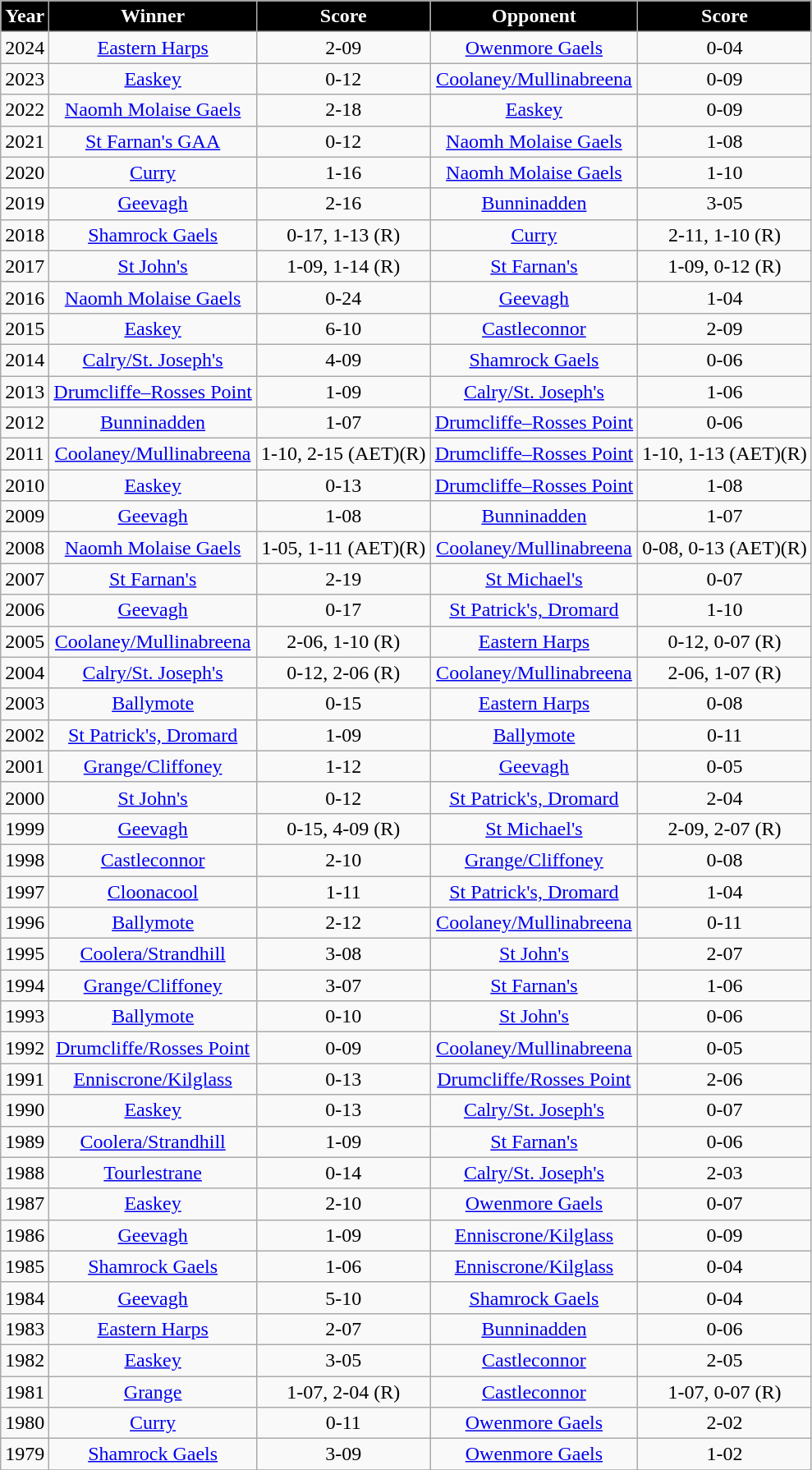<table class="wikitable" style="text-align:center;">
<tr>
<th style="background:black;color:white">Year</th>
<th style="background:black;color:white">Winner</th>
<th style="background:black;color:white">Score</th>
<th style="background:black;color:white">Opponent</th>
<th style="background:black;color:white">Score</th>
</tr>
<tr>
<td>2024 </td>
<td><a href='#'>Eastern Harps</a></td>
<td>2-09</td>
<td><a href='#'>Owenmore Gaels</a></td>
<td>0-04</td>
</tr>
<tr>
<td>2023</td>
<td><a href='#'>Easkey</a></td>
<td>0-12</td>
<td><a href='#'>Coolaney/Mullinabreena</a></td>
<td>0-09</td>
</tr>
<tr>
<td>2022</td>
<td><a href='#'>Naomh Molaise Gaels</a></td>
<td>2-18</td>
<td><a href='#'>Easkey</a></td>
<td>0-09</td>
</tr>
<tr>
<td>2021</td>
<td><a href='#'>St Farnan's GAA</a></td>
<td>0-12</td>
<td><a href='#'>Naomh Molaise Gaels</a></td>
<td>1-08</td>
</tr>
<tr>
<td>2020</td>
<td><a href='#'>Curry</a></td>
<td>1-16</td>
<td><a href='#'>Naomh Molaise Gaels</a></td>
<td>1-10</td>
</tr>
<tr>
<td>2019</td>
<td><a href='#'>Geevagh</a></td>
<td>2-16</td>
<td><a href='#'>Bunninadden</a></td>
<td>3-05</td>
</tr>
<tr>
<td>2018</td>
<td><a href='#'>Shamrock Gaels</a></td>
<td>0-17, 1-13 (R)</td>
<td><a href='#'>Curry</a></td>
<td>2-11, 1-10 (R)</td>
</tr>
<tr>
<td>2017</td>
<td><a href='#'>St John's</a></td>
<td>1-09, 1-14 (R)</td>
<td><a href='#'>St Farnan's</a></td>
<td>1-09, 0-12 (R)</td>
</tr>
<tr>
<td>2016</td>
<td><a href='#'>Naomh Molaise Gaels</a></td>
<td>0-24</td>
<td><a href='#'>Geevagh</a></td>
<td>1-04</td>
</tr>
<tr>
<td>2015</td>
<td><a href='#'>Easkey</a></td>
<td>6-10</td>
<td><a href='#'>Castleconnor</a></td>
<td>2-09</td>
</tr>
<tr>
<td>2014</td>
<td><a href='#'>Calry/St. Joseph's</a></td>
<td>4-09</td>
<td><a href='#'>Shamrock Gaels</a></td>
<td>0-06</td>
</tr>
<tr>
<td>2013</td>
<td><a href='#'>Drumcliffe–Rosses Point</a></td>
<td>1-09</td>
<td><a href='#'>Calry/St. Joseph's</a></td>
<td>1-06</td>
</tr>
<tr>
<td>2012</td>
<td><a href='#'>Bunninadden</a></td>
<td>1-07</td>
<td><a href='#'>Drumcliffe–Rosses Point</a></td>
<td>0-06</td>
</tr>
<tr>
<td>2011</td>
<td><a href='#'>Coolaney/Mullinabreena</a></td>
<td>1-10, 2-15 (AET)(R)</td>
<td><a href='#'>Drumcliffe–Rosses Point</a></td>
<td>1-10, 1-13 (AET)(R)</td>
</tr>
<tr>
<td>2010</td>
<td><a href='#'>Easkey</a></td>
<td>0-13</td>
<td><a href='#'>Drumcliffe–Rosses Point</a></td>
<td>1-08</td>
</tr>
<tr>
<td>2009</td>
<td><a href='#'>Geevagh</a></td>
<td>1-08</td>
<td><a href='#'>Bunninadden</a></td>
<td>1-07</td>
</tr>
<tr>
<td>2008</td>
<td><a href='#'>Naomh Molaise Gaels</a></td>
<td>1-05, 1-11 (AET)(R)</td>
<td><a href='#'>Coolaney/Mullinabreena</a></td>
<td>0-08, 0-13 (AET)(R)</td>
</tr>
<tr>
<td>2007</td>
<td><a href='#'>St Farnan's</a></td>
<td>2-19</td>
<td><a href='#'>St Michael's</a></td>
<td>0-07</td>
</tr>
<tr>
<td>2006</td>
<td><a href='#'>Geevagh</a></td>
<td>0-17</td>
<td><a href='#'>St Patrick's, Dromard</a></td>
<td>1-10</td>
</tr>
<tr>
<td>2005</td>
<td><a href='#'>Coolaney/Mullinabreena</a></td>
<td>2-06, 1-10 (R)</td>
<td><a href='#'>Eastern Harps</a></td>
<td>0-12, 0-07 (R)</td>
</tr>
<tr>
<td>2004</td>
<td><a href='#'>Calry/St. Joseph's</a></td>
<td>0-12, 2-06 (R)</td>
<td><a href='#'>Coolaney/Mullinabreena</a></td>
<td>2-06, 1-07 (R)</td>
</tr>
<tr>
<td>2003</td>
<td><a href='#'>Ballymote</a></td>
<td>0-15</td>
<td><a href='#'>Eastern Harps</a></td>
<td>0-08</td>
</tr>
<tr>
<td>2002</td>
<td><a href='#'>St Patrick's, Dromard</a></td>
<td>1-09</td>
<td><a href='#'>Ballymote</a></td>
<td>0-11</td>
</tr>
<tr>
<td>2001</td>
<td><a href='#'>Grange/Cliffoney</a></td>
<td>1-12</td>
<td><a href='#'>Geevagh</a></td>
<td>0-05</td>
</tr>
<tr>
<td>2000</td>
<td><a href='#'>St John's</a></td>
<td>0-12</td>
<td><a href='#'>St Patrick's, Dromard</a></td>
<td>2-04</td>
</tr>
<tr>
<td>1999</td>
<td><a href='#'>Geevagh</a></td>
<td>0-15, 4-09 (R)</td>
<td><a href='#'>St Michael's</a></td>
<td>2-09, 2-07 (R)</td>
</tr>
<tr>
<td>1998</td>
<td><a href='#'>Castleconnor</a></td>
<td>2-10</td>
<td><a href='#'>Grange/Cliffoney</a></td>
<td>0-08</td>
</tr>
<tr>
<td>1997</td>
<td><a href='#'>Cloonacool</a></td>
<td>1-11</td>
<td><a href='#'>St Patrick's, Dromard</a></td>
<td>1-04</td>
</tr>
<tr>
<td>1996</td>
<td><a href='#'>Ballymote</a></td>
<td>2-12</td>
<td><a href='#'>Coolaney/Mullinabreena</a></td>
<td>0-11</td>
</tr>
<tr>
<td>1995</td>
<td><a href='#'>Coolera/Strandhill</a></td>
<td>3-08</td>
<td><a href='#'>St John's</a></td>
<td>2-07</td>
</tr>
<tr>
<td>1994</td>
<td><a href='#'>Grange/Cliffoney</a></td>
<td>3-07</td>
<td><a href='#'>St Farnan's</a></td>
<td>1-06</td>
</tr>
<tr>
<td>1993</td>
<td><a href='#'>Ballymote</a></td>
<td>0-10</td>
<td><a href='#'>St John's</a></td>
<td>0-06</td>
</tr>
<tr>
<td>1992</td>
<td><a href='#'>Drumcliffe/Rosses Point</a></td>
<td>0-09</td>
<td><a href='#'>Coolaney/Mullinabreena</a></td>
<td>0-05</td>
</tr>
<tr>
<td>1991</td>
<td><a href='#'>Enniscrone/Kilglass</a></td>
<td>0-13</td>
<td><a href='#'>Drumcliffe/Rosses Point</a></td>
<td>2-06</td>
</tr>
<tr>
<td>1990</td>
<td><a href='#'>Easkey</a></td>
<td>0-13</td>
<td><a href='#'>Calry/St. Joseph's</a></td>
<td>0-07</td>
</tr>
<tr>
<td>1989</td>
<td><a href='#'>Coolera/Strandhill</a></td>
<td>1-09</td>
<td><a href='#'>St Farnan's</a></td>
<td>0-06</td>
</tr>
<tr>
<td>1988</td>
<td><a href='#'>Tourlestrane</a></td>
<td>0-14</td>
<td><a href='#'>Calry/St. Joseph's</a></td>
<td>2-03</td>
</tr>
<tr>
<td>1987</td>
<td><a href='#'>Easkey</a></td>
<td>2-10</td>
<td><a href='#'>Owenmore Gaels</a></td>
<td>0-07</td>
</tr>
<tr>
<td>1986</td>
<td><a href='#'>Geevagh</a></td>
<td>1-09</td>
<td><a href='#'>Enniscrone/Kilglass</a></td>
<td>0-09</td>
</tr>
<tr>
<td>1985</td>
<td><a href='#'>Shamrock Gaels</a></td>
<td>1-06</td>
<td><a href='#'>Enniscrone/Kilglass</a></td>
<td>0-04</td>
</tr>
<tr>
<td>1984</td>
<td><a href='#'>Geevagh</a></td>
<td>5-10</td>
<td><a href='#'>Shamrock Gaels</a></td>
<td>0-04</td>
</tr>
<tr>
<td>1983</td>
<td><a href='#'>Eastern Harps</a></td>
<td>2-07</td>
<td><a href='#'>Bunninadden</a></td>
<td>0-06</td>
</tr>
<tr>
<td>1982</td>
<td><a href='#'>Easkey</a></td>
<td>3-05</td>
<td><a href='#'>Castleconnor</a></td>
<td>2-05</td>
</tr>
<tr>
<td>1981</td>
<td><a href='#'>Grange</a></td>
<td>1-07, 2-04 (R)</td>
<td><a href='#'>Castleconnor</a></td>
<td>1-07, 0-07 (R)</td>
</tr>
<tr>
<td>1980</td>
<td><a href='#'>Curry</a></td>
<td>0-11</td>
<td><a href='#'>Owenmore Gaels</a></td>
<td>2-02</td>
</tr>
<tr>
<td>1979</td>
<td><a href='#'>Shamrock Gaels</a></td>
<td>3-09</td>
<td><a href='#'>Owenmore Gaels</a></td>
<td>1-02</td>
</tr>
<tr>
</tr>
</table>
